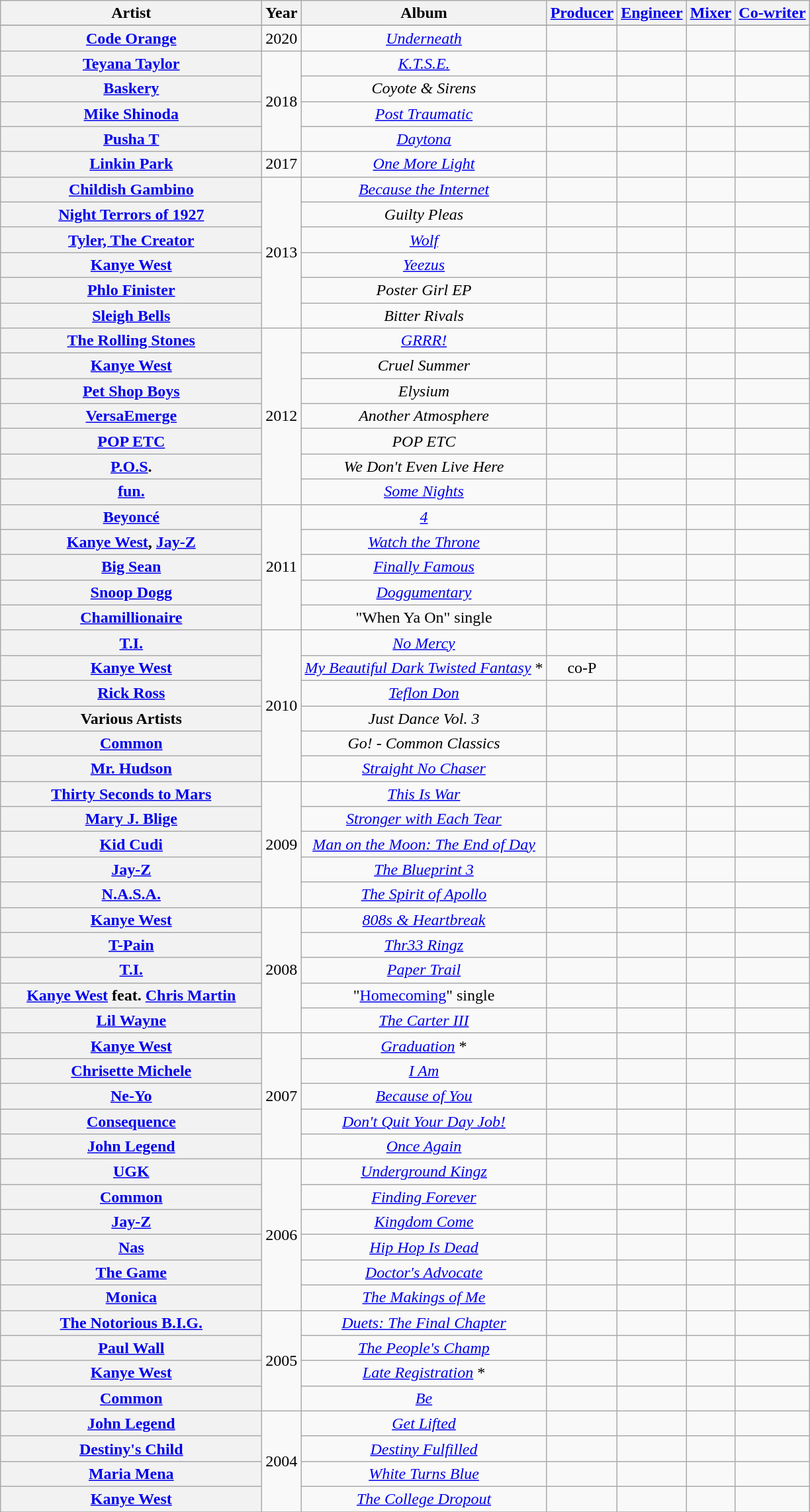<table class="wikitable plainrowheaders" style="text-align:center;">
<tr>
<th scope="col" style="width:16em;">Artist</th>
<th scope="col">Year</th>
<th scope="col">Album</th>
<th scope="col"><a href='#'>Producer</a></th>
<th scope="col"><a href='#'>Engineer</a></th>
<th scope="col"><a href='#'>Mixer</a></th>
<th scope="col"><a href='#'>Co-writer</a></th>
</tr>
<tr>
</tr>
<tr>
<th scope="row"><a href='#'>Code Orange</a></th>
<td>2020</td>
<td><em><a href='#'>Underneath</a></em></td>
<td></td>
<td></td>
<td></td>
<td></td>
</tr>
<tr>
<th scope="row"><a href='#'>Teyana Taylor</a></th>
<td rowspan="4">2018</td>
<td><em><a href='#'>K.T.S.E.</a></em></td>
<td></td>
<td></td>
<td></td>
<td></td>
</tr>
<tr>
<th scope="row"><a href='#'>Baskery</a></th>
<td><em>Coyote & Sirens</em></td>
<td></td>
<td></td>
<td></td>
<td></td>
</tr>
<tr>
<th scope="row"><a href='#'>Mike Shinoda</a></th>
<td><em><a href='#'>Post Traumatic</a></em></td>
<td></td>
<td></td>
<td></td>
<td></td>
</tr>
<tr>
<th scope="row"><a href='#'>Pusha T</a></th>
<td><em><a href='#'>Daytona</a></em></td>
<td></td>
<td></td>
<td></td>
<td></td>
</tr>
<tr>
<th scope="row"><a href='#'>Linkin Park</a></th>
<td>2017</td>
<td><em><a href='#'>One More Light</a></em></td>
<td></td>
<td></td>
<td></td>
<td></td>
</tr>
<tr>
<th scope="row"><a href='#'>Childish Gambino</a></th>
<td rowspan="6">2013</td>
<td><em><a href='#'>Because the Internet</a></em></td>
<td></td>
<td></td>
<td></td>
<td></td>
</tr>
<tr>
<th scope="row"><a href='#'>Night Terrors of 1927</a></th>
<td><em>Guilty Pleas</em></td>
<td></td>
<td></td>
<td></td>
<td></td>
</tr>
<tr>
<th scope="row"><a href='#'>Tyler, The Creator</a></th>
<td><em><a href='#'>Wolf</a></em></td>
<td></td>
<td></td>
<td></td>
<td></td>
</tr>
<tr>
<th scope="row"><a href='#'>Kanye West</a></th>
<td><em><a href='#'>Yeezus</a></em></td>
<td></td>
<td></td>
<td></td>
<td></td>
</tr>
<tr>
<th scope="row"><a href='#'>Phlo Finister</a></th>
<td><em>Poster Girl EP</em></td>
<td></td>
<td></td>
<td></td>
<td></td>
</tr>
<tr>
<th scope="row"><a href='#'>Sleigh Bells</a></th>
<td><em>Bitter Rivals</em></td>
<td></td>
<td></td>
<td></td>
<td></td>
</tr>
<tr>
<th scope="row"><a href='#'>The Rolling Stones</a></th>
<td rowspan="7">2012</td>
<td><em><a href='#'>GRRR!</a></em></td>
<td></td>
<td></td>
<td></td>
<td></td>
</tr>
<tr>
<th scope="row"><a href='#'>Kanye West</a></th>
<td><em>Cruel Summer</em></td>
<td></td>
<td></td>
<td></td>
<td></td>
</tr>
<tr>
<th scope="row"><a href='#'>Pet Shop Boys</a></th>
<td><em>Elysium</em></td>
<td></td>
<td></td>
<td></td>
<td></td>
</tr>
<tr>
<th scope="row"><a href='#'>VersaEmerge</a></th>
<td><em>Another Atmosphere</em></td>
<td></td>
<td></td>
<td></td>
<td></td>
</tr>
<tr>
<th scope="row"><a href='#'>POP ETC</a></th>
<td><em>POP ETC</em></td>
<td></td>
<td></td>
<td></td>
<td></td>
</tr>
<tr>
<th scope="row"><a href='#'>P.O.S</a>.</th>
<td><em>We Don't Even Live Here</em></td>
<td></td>
<td></td>
<td></td>
<td></td>
</tr>
<tr>
<th scope="row"><a href='#'>fun.</a></th>
<td><em><a href='#'>Some Nights</a></em></td>
<td></td>
<td></td>
<td></td>
<td></td>
</tr>
<tr>
<th scope="row"><a href='#'>Beyoncé</a></th>
<td rowspan="5">2011</td>
<td><em><a href='#'>4</a></em></td>
<td></td>
<td></td>
<td></td>
<td></td>
</tr>
<tr>
<th scope="row"><a href='#'>Kanye West</a>, <a href='#'>Jay-Z</a></th>
<td><em><a href='#'>Watch the Throne</a></em></td>
<td></td>
<td></td>
<td></td>
<td></td>
</tr>
<tr>
<th scope="row"><a href='#'>Big Sean</a></th>
<td><em><a href='#'>Finally Famous</a></em></td>
<td></td>
<td></td>
<td></td>
<td></td>
</tr>
<tr>
<th scope="row"><a href='#'>Snoop Dogg</a></th>
<td><em><a href='#'>Doggumentary</a></em></td>
<td></td>
<td></td>
<td></td>
<td></td>
</tr>
<tr>
<th scope="row"><a href='#'>Chamillionaire</a></th>
<td>"When Ya On" single</td>
<td></td>
<td></td>
<td></td>
<td></td>
</tr>
<tr>
<th scope="row"><a href='#'>T.I.</a></th>
<td rowspan="6">2010</td>
<td><em><a href='#'>No Mercy</a></em></td>
<td></td>
<td></td>
<td></td>
<td></td>
</tr>
<tr>
<th scope="row"><a href='#'>Kanye West</a></th>
<td><em><a href='#'>My Beautiful Dark Twisted Fantasy</a></em> *</td>
<td>co-P<br></td>
<td></td>
<td></td>
<td></td>
</tr>
<tr>
<th scope="row"><a href='#'>Rick Ross</a></th>
<td><em><a href='#'>Teflon Don</a></em></td>
<td></td>
<td></td>
<td></td>
<td></td>
</tr>
<tr>
<th scope="row">Various Artists</th>
<td><em>Just Dance Vol. 3</em></td>
<td></td>
<td></td>
<td></td>
<td></td>
</tr>
<tr>
<th scope="row"><a href='#'>Common</a></th>
<td><em>Go! - Common Classics</em></td>
<td></td>
<td></td>
<td></td>
<td></td>
</tr>
<tr>
<th scope="row"><a href='#'>Mr. Hudson</a></th>
<td><em><a href='#'>Straight No Chaser</a></em></td>
<td></td>
<td></td>
<td></td>
<td></td>
</tr>
<tr>
<th scope="row"><a href='#'>Thirty Seconds to Mars</a></th>
<td rowspan="5">2009</td>
<td><em><a href='#'>This Is War</a></em></td>
<td></td>
<td></td>
<td></td>
<td></td>
</tr>
<tr>
<th scope="row"><a href='#'>Mary J. Blige</a></th>
<td><em><a href='#'>Stronger with Each Tear</a></em></td>
<td></td>
<td></td>
<td></td>
<td></td>
</tr>
<tr>
<th scope="row"><a href='#'>Kid Cudi</a></th>
<td><em><a href='#'>Man on the Moon: The End of Day</a></em></td>
<td></td>
<td></td>
<td></td>
<td></td>
</tr>
<tr>
<th scope="row"><a href='#'>Jay-Z</a></th>
<td><em><a href='#'>The Blueprint 3</a></em></td>
<td></td>
<td></td>
<td></td>
<td></td>
</tr>
<tr>
<th scope="row"><a href='#'>N.A.S.A.</a></th>
<td><em><a href='#'>The Spirit of Apollo</a></em></td>
<td></td>
<td></td>
<td></td>
<td></td>
</tr>
<tr>
<th scope="row"><a href='#'>Kanye West</a></th>
<td rowspan="5">2008</td>
<td><em><a href='#'>808s & Heartbreak</a></em></td>
<td></td>
<td></td>
<td></td>
<td></td>
</tr>
<tr>
<th scope="row"><a href='#'>T-Pain</a></th>
<td><em><a href='#'>Thr33 Ringz</a></em></td>
<td></td>
<td></td>
<td></td>
<td></td>
</tr>
<tr>
<th scope="row"><a href='#'>T.I.</a></th>
<td><em><a href='#'>Paper Trail</a></em></td>
<td></td>
<td></td>
<td></td>
<td></td>
</tr>
<tr>
<th scope="row"><a href='#'>Kanye West</a> feat. <a href='#'>Chris Martin</a></th>
<td>"<a href='#'>Homecoming</a>" single</td>
<td></td>
<td></td>
<td></td>
<td></td>
</tr>
<tr>
<th scope="row"><a href='#'>Lil Wayne</a></th>
<td><em><a href='#'>The Carter III</a></em></td>
<td></td>
<td></td>
<td></td>
<td></td>
</tr>
<tr>
<th scope="row"><a href='#'>Kanye West</a></th>
<td rowspan="5">2007</td>
<td><em><a href='#'>Graduation</a></em> *</td>
<td></td>
<td></td>
<td></td>
<td></td>
</tr>
<tr>
<th scope="row"><a href='#'>Chrisette Michele</a></th>
<td><em><a href='#'>I Am</a></em></td>
<td></td>
<td></td>
<td></td>
<td></td>
</tr>
<tr>
<th scope="row"><a href='#'>Ne-Yo</a></th>
<td><em><a href='#'>Because of You</a></em></td>
<td></td>
<td></td>
<td></td>
<td></td>
</tr>
<tr>
<th scope="row"><a href='#'>Consequence</a></th>
<td><em><a href='#'>Don't Quit Your Day Job!</a></em></td>
<td></td>
<td></td>
<td></td>
<td></td>
</tr>
<tr>
<th scope="row"><a href='#'>John Legend</a></th>
<td><em><a href='#'>Once Again</a></em></td>
<td></td>
<td></td>
<td></td>
<td></td>
</tr>
<tr>
<th scope="row"><a href='#'>UGK</a></th>
<td rowspan="6">2006</td>
<td><em><a href='#'>Underground Kingz</a></em></td>
<td></td>
<td></td>
<td></td>
<td></td>
</tr>
<tr>
<th scope="row"><a href='#'>Common</a></th>
<td><em><a href='#'>Finding Forever</a></em></td>
<td></td>
<td></td>
<td></td>
<td></td>
</tr>
<tr>
<th scope="row"><a href='#'>Jay-Z</a></th>
<td><em><a href='#'>Kingdom Come</a></em></td>
<td></td>
<td></td>
<td></td>
<td></td>
</tr>
<tr>
<th scope="row"><a href='#'>Nas</a></th>
<td><em><a href='#'>Hip Hop Is Dead</a></em></td>
<td></td>
<td></td>
<td></td>
<td></td>
</tr>
<tr>
<th scope="row"><a href='#'>The Game</a></th>
<td><em><a href='#'>Doctor's Advocate</a></em></td>
<td></td>
<td></td>
<td></td>
<td></td>
</tr>
<tr>
<th scope="row"><a href='#'>Monica</a></th>
<td><em><a href='#'>The Makings of Me</a></em></td>
<td></td>
<td></td>
<td></td>
<td></td>
</tr>
<tr>
<th scope="row"><a href='#'>The Notorious B.I.G.</a></th>
<td rowspan="4">2005</td>
<td><em><a href='#'>Duets: The Final Chapter</a></em></td>
<td></td>
<td></td>
<td></td>
<td></td>
</tr>
<tr>
<th scope="row"><a href='#'>Paul Wall</a></th>
<td><em><a href='#'>The People's Champ</a></em></td>
<td></td>
<td></td>
<td></td>
<td></td>
</tr>
<tr>
<th scope="row"><a href='#'>Kanye West</a></th>
<td><em><a href='#'>Late Registration</a></em> *</td>
<td></td>
<td></td>
<td></td>
<td></td>
</tr>
<tr>
<th scope="row"><a href='#'>Common</a></th>
<td><em><a href='#'>Be</a></em></td>
<td></td>
<td></td>
<td></td>
<td></td>
</tr>
<tr>
<th scope="row"><a href='#'>John Legend</a></th>
<td rowspan="4">2004</td>
<td><em><a href='#'>Get Lifted</a></em></td>
<td></td>
<td></td>
<td></td>
<td></td>
</tr>
<tr>
<th scope="row"><a href='#'>Destiny's Child</a></th>
<td><em><a href='#'>Destiny Fulfilled</a></em></td>
<td></td>
<td></td>
<td></td>
<td></td>
</tr>
<tr>
<th scope="row"><a href='#'>Maria Mena</a></th>
<td><em><a href='#'>White Turns Blue</a></em></td>
<td></td>
<td></td>
<td></td>
<td></td>
</tr>
<tr>
<th scope="row"><a href='#'>Kanye West</a></th>
<td><em><a href='#'>The College Dropout</a></em></td>
<td></td>
<td></td>
<td></td>
<td></td>
</tr>
<tr>
</tr>
</table>
